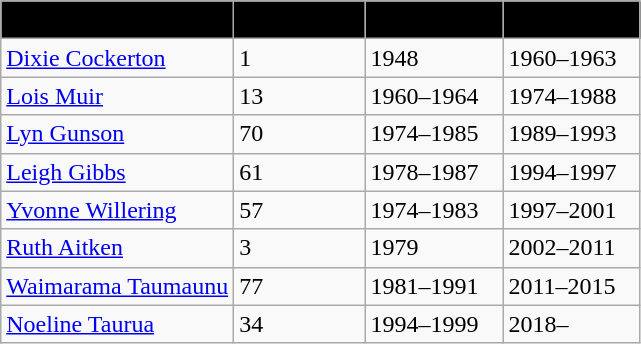<table class="wikitable collapsible" border="1">
<tr>
<th style="background:black;"><span>Name</span></th>
<th style="background:black;"><span>Player apps</span></th>
<th style="background:black;"><span>Player years</span></th>
<th style="background:black;"><span>Coach years</span></th>
</tr>
<tr>
<td><a href='#'>Dixie Cockerton</a></td>
<td>1</td>
<td>1948</td>
<td>1960–1963</td>
</tr>
<tr>
<td><a href='#'>Lois Muir</a></td>
<td>13</td>
<td>1960–1964</td>
<td>1974–1988</td>
</tr>
<tr>
<td><a href='#'>Lyn Gunson</a></td>
<td>70</td>
<td>1974–1985</td>
<td>1989–1993</td>
</tr>
<tr>
<td><a href='#'>Leigh Gibbs</a></td>
<td>61</td>
<td>1978–1987</td>
<td>1994–1997</td>
</tr>
<tr>
<td><a href='#'>Yvonne Willering</a></td>
<td>57</td>
<td>1974–1983</td>
<td>1997–2001</td>
</tr>
<tr>
<td><a href='#'>Ruth Aitken</a></td>
<td>3</td>
<td>1979</td>
<td>2002–2011</td>
</tr>
<tr>
<td><a href='#'>Waimarama Taumaunu</a></td>
<td>77</td>
<td>1981–1991</td>
<td>2011–2015</td>
</tr>
<tr>
<td><a href='#'>Noeline Taurua</a></td>
<td>34</td>
<td>1994–1999</td>
<td>2018–</td>
</tr>
</table>
